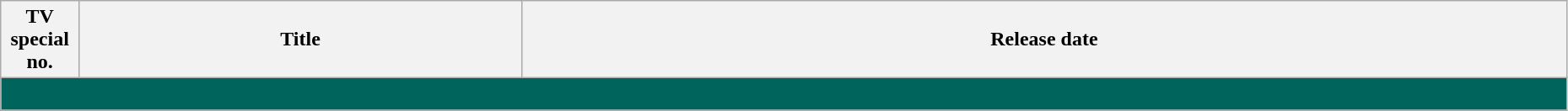<table class="wikitable" border="1" style="width:98%;">
<tr>
<th width="5%">TV special no.</th>
<th>Title</th>
<th>Release date</th>
</tr>
<tr>
<td colspan="3" bgcolor="01645C"><br>







</td>
</tr>
</table>
